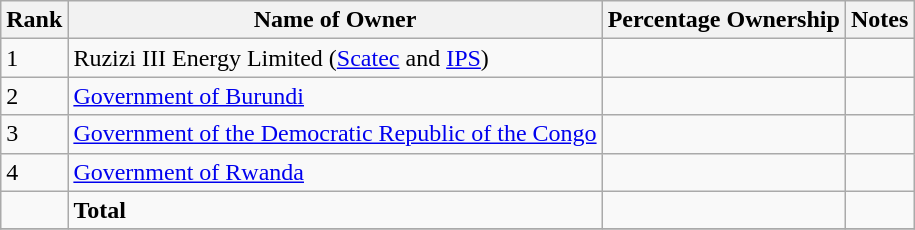<table class="wikitable sortable">
<tr>
<th style="width:2em;">Rank</th>
<th>Name of Owner</th>
<th>Percentage Ownership</th>
<th>Notes</th>
</tr>
<tr>
<td>1</td>
<td>Ruzizi III Energy Limited (<a href='#'>Scatec</a> and <a href='#'>IPS</a>)</td>
<td></td>
<td></td>
</tr>
<tr>
<td>2</td>
<td><a href='#'>Government of Burundi</a></td>
<td></td>
<td></td>
</tr>
<tr>
<td>3</td>
<td><a href='#'>Government of the Democratic Republic of the Congo</a></td>
<td></td>
<td></td>
</tr>
<tr>
<td>4</td>
<td><a href='#'>Government of Rwanda</a></td>
<td></td>
<td></td>
</tr>
<tr>
<td></td>
<td><strong>Total</strong></td>
<td></td>
<td></td>
</tr>
<tr>
</tr>
</table>
